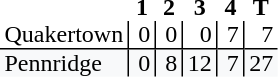<table style="border-collapse: collapse;">
<tr>
<th style="text-align: left;"></th>
<th style="text-align: center; padding: 0px 3px 0px 3px; width:12px;">1</th>
<th style="text-align: center; padding: 0px 3px 0px 3px; width:12px;">2</th>
<th style="text-align: center; padding: 0px 3px 0px 3px; width:12px;">3</th>
<th style="text-align: center; padding: 0px 3px 0px 3px; width:12px;">4</th>
<th style="text-align: center; padding: 0px 3px 0px 3px; width:12px;">T</th>
</tr>
<tr>
<td style="text-align: left; border-bottom: 1px solid black; padding: 0px 3px 0px 3px;">Quakertown</td>
<td style="border-left: 1px solid black; border-bottom: 1px solid black; text-align: right; padding: 0px 3px 0px 3px;">0</td>
<td style="border-left: 1px solid black; border-bottom: 1px solid black; text-align: right; padding: 0px 3px 0px 3px;">0</td>
<td style="border-left: 1px solid black; border-bottom: 1px solid black; text-align: right; padding: 0px 3px 0px 3px;">0</td>
<td style="border-left: 1px solid black; border-bottom: 1px solid black; text-align: right; padding: 0px 3px 0px 3px;">7</td>
<td style="border-left: 1px solid black; border-bottom: 1px solid black; text-align: right; padding: 0px 3px 0px 3px;">7</td>
</tr>
<tr>
<td style="background: #f8f9fa; text-align: left; padding: 0px 3px 0px 3px;">Pennridge</td>
<td style="background: #f8f9fa; border-left: 1px solid black; text-align: right; padding: 0px 3px 0px 3px;">0</td>
<td style="background: #f8f9fa; border-left: 1px solid black; text-align: right; padding: 0px 3px 0px 3px;">8</td>
<td style="background: #f8f9fa; border-left: 1px solid black; text-align: right; padding: 0px 3px 0px 3px;">12</td>
<td style="background: #f8f9fa; border-left: 1px solid black; text-align: right; padding: 0px 3px 0px 3px;">7</td>
<td style="background: #f8f9fa; border-left: 1px solid black; text-align: right; padding: 0px 3px 0px 3px;">27</td>
</tr>
</table>
